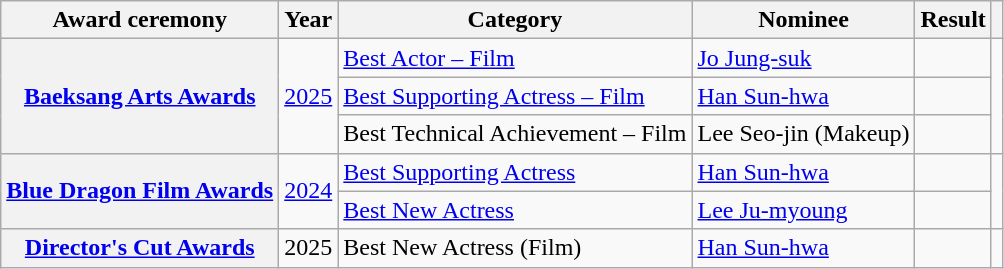<table class="wikitable plainrowheaders sortable">
<tr>
<th scope="col">Award ceremony</th>
<th scope="col">Year</th>
<th scope="col">Category</th>
<th scope="col">Nominee</th>
<th scope="col">Result</th>
<th scope="col" class="unsortable"></th>
</tr>
<tr>
<th scope="row" rowspan="3"><a href='#'>Baeksang Arts Awards</a></th>
<td rowspan="3" style="text-align:center"><a href='#'>2025</a></td>
<td><a href='#'>Best Actor – Film</a></td>
<td><a href='#'>Jo Jung-suk</a></td>
<td></td>
<td rowspan="3"></td>
</tr>
<tr>
<td><a href='#'>Best Supporting Actress – Film</a></td>
<td><a href='#'>Han Sun-hwa</a></td>
<td></td>
</tr>
<tr>
<td>Best Technical Achievement – Film</td>
<td>Lee Seo-jin (Makeup)</td>
<td></td>
</tr>
<tr>
<th scope="row" rowspan="2"><a href='#'>Blue Dragon Film Awards</a></th>
<td rowspan="2"><a href='#'>2024</a></td>
<td><a href='#'>Best Supporting Actress</a></td>
<td><a href='#'>Han Sun-hwa</a></td>
<td></td>
<td rowspan="2"></td>
</tr>
<tr>
<td><a href='#'>Best New Actress</a></td>
<td><a href='#'>Lee Ju-myoung</a></td>
<td></td>
</tr>
<tr>
<th scope="row"><a href='#'>Director's Cut Awards</a></th>
<td style="text-align:center">2025</td>
<td>Best New Actress (Film)</td>
<td><a href='#'>Han Sun-hwa</a></td>
<td></td>
<td style="text-align:center"></td>
</tr>
</table>
